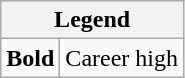<table class="wikitable mw-collapsible mw-collapsed">
<tr>
<th colspan="2">Legend</th>
</tr>
<tr>
<td><strong>Bold</strong></td>
<td>Career high</td>
</tr>
</table>
